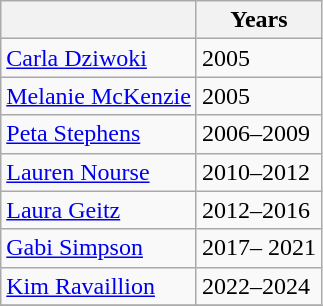<table class="wikitable collapsible">
<tr>
<th></th>
<th>Years</th>
</tr>
<tr>
<td><a href='#'>Carla Dziwoki</a></td>
<td>2005</td>
</tr>
<tr>
<td><a href='#'>Melanie McKenzie</a></td>
<td>2005</td>
</tr>
<tr>
<td><a href='#'>Peta Stephens</a></td>
<td>2006–2009</td>
</tr>
<tr>
<td><a href='#'>Lauren Nourse</a></td>
<td>2010–2012</td>
</tr>
<tr>
<td><a href='#'>Laura Geitz</a></td>
<td>2012–2016</td>
</tr>
<tr>
<td><a href='#'>Gabi Simpson</a></td>
<td>2017– 2021</td>
</tr>
<tr>
<td><a href='#'>Kim Ravaillion</a></td>
<td>2022–2024</td>
</tr>
<tr>
</tr>
</table>
